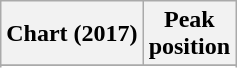<table class="wikitable sortable plainrowheaders" style="text-align:center;">
<tr>
<th scope="col">Chart (2017)</th>
<th scope="col">Peak<br>position</th>
</tr>
<tr>
</tr>
<tr>
</tr>
<tr>
</tr>
</table>
